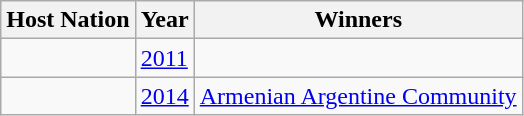<table class="wikitable">
<tr>
<th>Host Nation</th>
<th>Year</th>
<th>Winners</th>
</tr>
<tr>
<td></td>
<td><a href='#'>2011</a></td>
<td></td>
</tr>
<tr>
<td></td>
<td><a href='#'>2014</a></td>
<td> <a href='#'>Armenian Argentine Community</a></td>
</tr>
</table>
